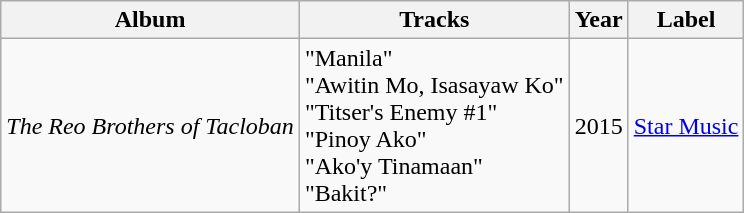<table class="wikitable">
<tr>
<th>Album</th>
<th>Tracks</th>
<th>Year</th>
<th>Label</th>
</tr>
<tr>
<td><em>The Reo Brothers of Tacloban</em></td>
<td>"Manila" <br> "Awitin Mo, Isasayaw Ko" <br> "Titser's Enemy #1" <br> "Pinoy Ako" <br> "Ako'y Tinamaan" <br> "Bakit?"</td>
<td>2015</td>
<td><a href='#'>Star Music</a></td>
</tr>
</table>
